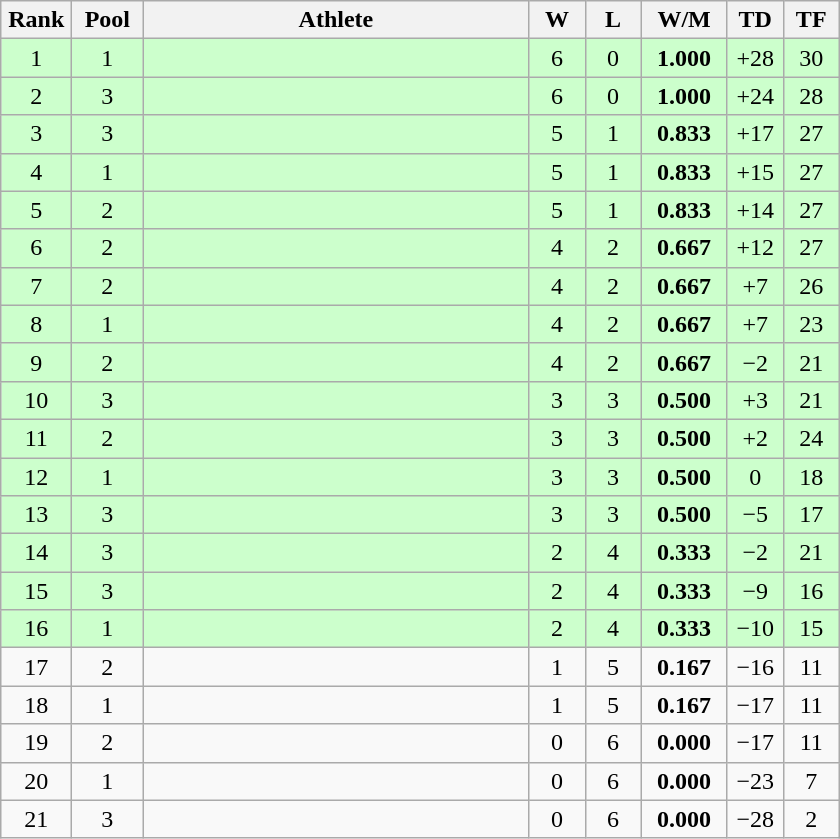<table class=wikitable style="text-align:center">
<tr>
<th width=40>Rank</th>
<th width=40>Pool</th>
<th width=250>Athlete</th>
<th width=30>W</th>
<th width=30>L</th>
<th width=50>W/M</th>
<th width=30>TD</th>
<th width=30>TF</th>
</tr>
<tr bgcolor="ccffcc">
<td>1</td>
<td>1</td>
<td align=left></td>
<td>6</td>
<td>0</td>
<td><strong>1.000</strong></td>
<td>+28</td>
<td>30</td>
</tr>
<tr bgcolor="ccffcc">
<td>2</td>
<td>3</td>
<td align=left></td>
<td>6</td>
<td>0</td>
<td><strong>1.000</strong></td>
<td>+24</td>
<td>28</td>
</tr>
<tr bgcolor="ccffcc">
<td>3</td>
<td>3</td>
<td align=left></td>
<td>5</td>
<td>1</td>
<td><strong>0.833</strong></td>
<td>+17</td>
<td>27</td>
</tr>
<tr bgcolor="ccffcc">
<td>4</td>
<td>1</td>
<td align=left></td>
<td>5</td>
<td>1</td>
<td><strong>0.833</strong></td>
<td>+15</td>
<td>27</td>
</tr>
<tr bgcolor="ccffcc">
<td>5</td>
<td>2</td>
<td align=left></td>
<td>5</td>
<td>1</td>
<td><strong>0.833</strong></td>
<td>+14</td>
<td>27</td>
</tr>
<tr bgcolor="ccffcc">
<td>6</td>
<td>2</td>
<td align=left></td>
<td>4</td>
<td>2</td>
<td><strong>0.667</strong></td>
<td>+12</td>
<td>27</td>
</tr>
<tr bgcolor="ccffcc">
<td>7</td>
<td>2</td>
<td align=left></td>
<td>4</td>
<td>2</td>
<td><strong>0.667</strong></td>
<td>+7</td>
<td>26</td>
</tr>
<tr bgcolor="ccffcc">
<td>8</td>
<td>1</td>
<td align=left></td>
<td>4</td>
<td>2</td>
<td><strong>0.667</strong></td>
<td>+7</td>
<td>23</td>
</tr>
<tr bgcolor="ccffcc">
<td>9</td>
<td>2</td>
<td align=left></td>
<td>4</td>
<td>2</td>
<td><strong>0.667</strong></td>
<td>−2</td>
<td>21</td>
</tr>
<tr bgcolor="ccffcc">
<td>10</td>
<td>3</td>
<td align=left></td>
<td>3</td>
<td>3</td>
<td><strong>0.500</strong></td>
<td>+3</td>
<td>21</td>
</tr>
<tr bgcolor="ccffcc">
<td>11</td>
<td>2</td>
<td align=left></td>
<td>3</td>
<td>3</td>
<td><strong>0.500</strong></td>
<td>+2</td>
<td>24</td>
</tr>
<tr bgcolor="ccffcc">
<td>12</td>
<td>1</td>
<td align=left></td>
<td>3</td>
<td>3</td>
<td><strong>0.500</strong></td>
<td>0</td>
<td>18</td>
</tr>
<tr bgcolor="ccffcc">
<td>13</td>
<td>3</td>
<td align=left></td>
<td>3</td>
<td>3</td>
<td><strong>0.500</strong></td>
<td>−5</td>
<td>17</td>
</tr>
<tr bgcolor="ccffcc">
<td>14</td>
<td>3</td>
<td align=left></td>
<td>2</td>
<td>4</td>
<td><strong>0.333</strong></td>
<td>−2</td>
<td>21</td>
</tr>
<tr bgcolor="ccffcc">
<td>15</td>
<td>3</td>
<td align=left></td>
<td>2</td>
<td>4</td>
<td><strong>0.333</strong></td>
<td>−9</td>
<td>16</td>
</tr>
<tr bgcolor="ccffcc">
<td>16</td>
<td>1</td>
<td align=left></td>
<td>2</td>
<td>4</td>
<td><strong>0.333</strong></td>
<td>−10</td>
<td>15</td>
</tr>
<tr>
<td>17</td>
<td>2</td>
<td align=left></td>
<td>1</td>
<td>5</td>
<td><strong>0.167</strong></td>
<td>−16</td>
<td>11</td>
</tr>
<tr>
<td>18</td>
<td>1</td>
<td align=left></td>
<td>1</td>
<td>5</td>
<td><strong>0.167</strong></td>
<td>−17</td>
<td>11</td>
</tr>
<tr>
<td>19</td>
<td>2</td>
<td align=left></td>
<td>0</td>
<td>6</td>
<td><strong>0.000</strong></td>
<td>−17</td>
<td>11</td>
</tr>
<tr>
<td>20</td>
<td>1</td>
<td align=left></td>
<td>0</td>
<td>6</td>
<td><strong>0.000</strong></td>
<td>−23</td>
<td>7</td>
</tr>
<tr>
<td>21</td>
<td>3</td>
<td align=left></td>
<td>0</td>
<td>6</td>
<td><strong>0.000</strong></td>
<td>−28</td>
<td>2</td>
</tr>
</table>
